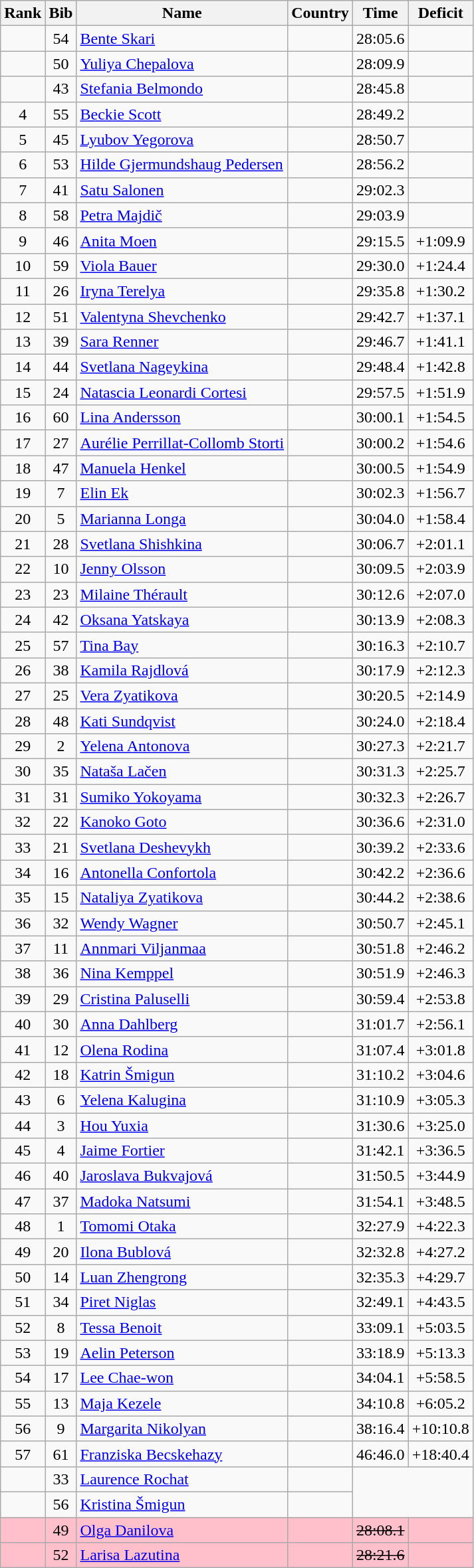<table class="wikitable sortable" style="text-align:center">
<tr>
<th>Rank</th>
<th>Bib</th>
<th>Name</th>
<th>Country</th>
<th>Time</th>
<th>Deficit</th>
</tr>
<tr>
<td></td>
<td>54</td>
<td align=left><a href='#'>Bente Skari</a></td>
<td align=left></td>
<td>28:05.6</td>
<td></td>
</tr>
<tr>
<td></td>
<td>50</td>
<td align=left><a href='#'>Yuliya Chepalova</a></td>
<td align=left></td>
<td>28:09.9</td>
<td></td>
</tr>
<tr>
<td></td>
<td>43</td>
<td align=left><a href='#'>Stefania Belmondo</a></td>
<td align=left></td>
<td>28:45.8</td>
<td></td>
</tr>
<tr>
<td>4</td>
<td>55</td>
<td align=left><a href='#'>Beckie Scott</a></td>
<td align=left></td>
<td>28:49.2</td>
<td></td>
</tr>
<tr>
<td>5</td>
<td>45</td>
<td align=left><a href='#'>Lyubov Yegorova</a></td>
<td align=left></td>
<td>28:50.7</td>
<td></td>
</tr>
<tr>
<td>6</td>
<td>53</td>
<td align=left><a href='#'>Hilde Gjermundshaug Pedersen</a></td>
<td align=left></td>
<td>28:56.2</td>
<td></td>
</tr>
<tr>
<td>7</td>
<td>41</td>
<td align=left><a href='#'>Satu Salonen</a></td>
<td align=left></td>
<td>29:02.3</td>
<td></td>
</tr>
<tr>
<td>8</td>
<td>58</td>
<td align=left><a href='#'>Petra Majdič</a></td>
<td align=left></td>
<td>29:03.9</td>
<td></td>
</tr>
<tr>
<td>9</td>
<td>46</td>
<td align=left><a href='#'>Anita Moen</a></td>
<td align=left></td>
<td>29:15.5</td>
<td>+1:09.9</td>
</tr>
<tr>
<td>10</td>
<td>59</td>
<td align=left><a href='#'>Viola Bauer</a></td>
<td align=left></td>
<td>29:30.0</td>
<td>+1:24.4</td>
</tr>
<tr>
<td>11</td>
<td>26</td>
<td align=left><a href='#'>Iryna Terelya</a></td>
<td align=left></td>
<td>29:35.8</td>
<td>+1:30.2</td>
</tr>
<tr>
<td>12</td>
<td>51</td>
<td align=left><a href='#'>Valentyna Shevchenko</a></td>
<td align=left></td>
<td>29:42.7</td>
<td>+1:37.1</td>
</tr>
<tr>
<td>13</td>
<td>39</td>
<td align=left><a href='#'>Sara Renner</a></td>
<td align=left></td>
<td>29:46.7</td>
<td>+1:41.1</td>
</tr>
<tr>
<td>14</td>
<td>44</td>
<td align=left><a href='#'>Svetlana Nageykina</a></td>
<td align=left></td>
<td>29:48.4</td>
<td>+1:42.8</td>
</tr>
<tr>
<td>15</td>
<td>24</td>
<td align=left><a href='#'>Natascia Leonardi Cortesi</a></td>
<td align=left></td>
<td>29:57.5</td>
<td>+1:51.9</td>
</tr>
<tr>
<td>16</td>
<td>60</td>
<td align=left><a href='#'>Lina Andersson</a></td>
<td align=left></td>
<td>30:00.1</td>
<td>+1:54.5</td>
</tr>
<tr>
<td>17</td>
<td>27</td>
<td align=left><a href='#'>Aurélie Perrillat-Collomb Storti</a></td>
<td align=left></td>
<td>30:00.2</td>
<td>+1:54.6</td>
</tr>
<tr>
<td>18</td>
<td>47</td>
<td align=left><a href='#'>Manuela Henkel</a></td>
<td align=left></td>
<td>30:00.5</td>
<td>+1:54.9</td>
</tr>
<tr>
<td>19</td>
<td>7</td>
<td align=left><a href='#'>Elin Ek</a></td>
<td align=left></td>
<td>30:02.3</td>
<td>+1:56.7</td>
</tr>
<tr>
<td>20</td>
<td>5</td>
<td align=left><a href='#'>Marianna Longa</a></td>
<td align=left></td>
<td>30:04.0</td>
<td>+1:58.4</td>
</tr>
<tr>
<td>21</td>
<td>28</td>
<td align=left><a href='#'>Svetlana Shishkina</a></td>
<td align=left></td>
<td>30:06.7</td>
<td>+2:01.1</td>
</tr>
<tr>
<td>22</td>
<td>10</td>
<td align=left><a href='#'>Jenny Olsson</a></td>
<td align=left></td>
<td>30:09.5</td>
<td>+2:03.9</td>
</tr>
<tr>
<td>23</td>
<td>23</td>
<td align=left><a href='#'>Milaine Thérault</a></td>
<td align=left></td>
<td>30:12.6</td>
<td>+2:07.0</td>
</tr>
<tr>
<td>24</td>
<td>42</td>
<td align=left><a href='#'>Oksana Yatskaya</a></td>
<td align=left></td>
<td>30:13.9</td>
<td>+2:08.3</td>
</tr>
<tr>
<td>25</td>
<td>57</td>
<td align=left><a href='#'>Tina Bay</a></td>
<td align=left></td>
<td>30:16.3</td>
<td>+2:10.7</td>
</tr>
<tr>
<td>26</td>
<td>38</td>
<td align=left><a href='#'>Kamila Rajdlová</a></td>
<td align=left></td>
<td>30:17.9</td>
<td>+2:12.3</td>
</tr>
<tr>
<td>27</td>
<td>25</td>
<td align=left><a href='#'>Vera Zyatikova</a></td>
<td align=left></td>
<td>30:20.5</td>
<td>+2:14.9</td>
</tr>
<tr>
<td>28</td>
<td>48</td>
<td align=left><a href='#'>Kati Sundqvist</a></td>
<td align=left></td>
<td>30:24.0</td>
<td>+2:18.4</td>
</tr>
<tr>
<td>29</td>
<td>2</td>
<td align=left><a href='#'>Yelena Antonova</a></td>
<td align=left></td>
<td>30:27.3</td>
<td>+2:21.7</td>
</tr>
<tr>
<td>30</td>
<td>35</td>
<td align=left><a href='#'>Nataša Lačen</a></td>
<td align=left></td>
<td>30:31.3</td>
<td>+2:25.7</td>
</tr>
<tr>
<td>31</td>
<td>31</td>
<td align=left><a href='#'>Sumiko Yokoyama</a></td>
<td align=left></td>
<td>30:32.3</td>
<td>+2:26.7</td>
</tr>
<tr>
<td>32</td>
<td>22</td>
<td align=left><a href='#'>Kanoko Goto</a></td>
<td align=left></td>
<td>30:36.6</td>
<td>+2:31.0</td>
</tr>
<tr>
<td>33</td>
<td>21</td>
<td align=left><a href='#'>Svetlana Deshevykh</a></td>
<td align=left></td>
<td>30:39.2</td>
<td>+2:33.6</td>
</tr>
<tr>
<td>34</td>
<td>16</td>
<td align=left><a href='#'>Antonella Confortola</a></td>
<td align=left></td>
<td>30:42.2</td>
<td>+2:36.6</td>
</tr>
<tr>
<td>35</td>
<td>15</td>
<td align=left><a href='#'>Nataliya Zyatikova</a></td>
<td align=left></td>
<td>30:44.2</td>
<td>+2:38.6</td>
</tr>
<tr>
<td>36</td>
<td>32</td>
<td align=left><a href='#'>Wendy Wagner</a></td>
<td align=left></td>
<td>30:50.7</td>
<td>+2:45.1</td>
</tr>
<tr>
<td>37</td>
<td>11</td>
<td align=left><a href='#'>Annmari Viljanmaa</a></td>
<td align=left></td>
<td>30:51.8</td>
<td>+2:46.2</td>
</tr>
<tr>
<td>38</td>
<td>36</td>
<td align=left><a href='#'>Nina Kemppel</a></td>
<td align=left></td>
<td>30:51.9</td>
<td>+2:46.3</td>
</tr>
<tr>
<td>39</td>
<td>29</td>
<td align=left><a href='#'>Cristina Paluselli</a></td>
<td align=left></td>
<td>30:59.4</td>
<td>+2:53.8</td>
</tr>
<tr>
<td>40</td>
<td>30</td>
<td align=left><a href='#'>Anna Dahlberg</a></td>
<td align=left></td>
<td>31:01.7</td>
<td>+2:56.1</td>
</tr>
<tr>
<td>41</td>
<td>12</td>
<td align=left><a href='#'>Olena Rodina</a></td>
<td align=left></td>
<td>31:07.4</td>
<td>+3:01.8</td>
</tr>
<tr>
<td>42</td>
<td>18</td>
<td align=left><a href='#'>Katrin Šmigun</a></td>
<td align=left></td>
<td>31:10.2</td>
<td>+3:04.6</td>
</tr>
<tr>
<td>43</td>
<td>6</td>
<td align=left><a href='#'>Yelena Kalugina</a></td>
<td align=left></td>
<td>31:10.9</td>
<td>+3:05.3</td>
</tr>
<tr>
<td>44</td>
<td>3</td>
<td align=left><a href='#'>Hou Yuxia</a></td>
<td align=left></td>
<td>31:30.6</td>
<td>+3:25.0</td>
</tr>
<tr>
<td>45</td>
<td>4</td>
<td align=left><a href='#'>Jaime Fortier</a></td>
<td align=left></td>
<td>31:42.1</td>
<td>+3:36.5</td>
</tr>
<tr>
<td>46</td>
<td>40</td>
<td align=left><a href='#'>Jaroslava Bukvajová</a></td>
<td align=left></td>
<td>31:50.5</td>
<td>+3:44.9</td>
</tr>
<tr>
<td>47</td>
<td>37</td>
<td align=left><a href='#'>Madoka Natsumi</a></td>
<td align=left></td>
<td>31:54.1</td>
<td>+3:48.5</td>
</tr>
<tr>
<td>48</td>
<td>1</td>
<td align=left><a href='#'>Tomomi Otaka</a></td>
<td align=left></td>
<td>32:27.9</td>
<td>+4:22.3</td>
</tr>
<tr>
<td>49</td>
<td>20</td>
<td align=left><a href='#'>Ilona Bublová</a></td>
<td align=left></td>
<td>32:32.8</td>
<td>+4:27.2</td>
</tr>
<tr>
<td>50</td>
<td>14</td>
<td align=left><a href='#'>Luan Zhengrong</a></td>
<td align=left></td>
<td>32:35.3</td>
<td>+4:29.7</td>
</tr>
<tr>
<td>51</td>
<td>34</td>
<td align=left><a href='#'>Piret Niglas</a></td>
<td align=left></td>
<td>32:49.1</td>
<td>+4:43.5</td>
</tr>
<tr>
<td>52</td>
<td>8</td>
<td align=left><a href='#'>Tessa Benoit</a></td>
<td align=left></td>
<td>33:09.1</td>
<td>+5:03.5</td>
</tr>
<tr>
<td>53</td>
<td>19</td>
<td align=left><a href='#'>Aelin Peterson</a></td>
<td align=left></td>
<td>33:18.9</td>
<td>+5:13.3</td>
</tr>
<tr>
<td>54</td>
<td>17</td>
<td align=left><a href='#'>Lee Chae-won</a></td>
<td align=left></td>
<td>34:04.1</td>
<td>+5:58.5</td>
</tr>
<tr>
<td>55</td>
<td>13</td>
<td align=left><a href='#'>Maja Kezele</a></td>
<td align=left></td>
<td>34:10.8</td>
<td>+6:05.2</td>
</tr>
<tr>
<td>56</td>
<td>9</td>
<td align=left><a href='#'>Margarita Nikolyan</a></td>
<td align=left></td>
<td>38:16.4</td>
<td>+10:10.8</td>
</tr>
<tr>
<td>57</td>
<td>61</td>
<td align=left><a href='#'>Franziska Becskehazy</a></td>
<td align=left></td>
<td>46:46.0</td>
<td>+18:40.4</td>
</tr>
<tr>
<td></td>
<td>33</td>
<td align=left><a href='#'>Laurence Rochat</a></td>
<td align=left></td>
<td colspan=2 rowspan=2></td>
</tr>
<tr>
<td></td>
<td>56</td>
<td align=left><a href='#'>Kristina Šmigun</a></td>
<td align=left></td>
</tr>
<tr bgcolor=pink>
<td></td>
<td>49</td>
<td align=left><a href='#'>Olga Danilova</a></td>
<td align=left></td>
<td><s>28:08.1</s></td>
<td><s></s></td>
</tr>
<tr bgcolor=pink>
<td></td>
<td>52</td>
<td align=left><a href='#'>Larisa Lazutina</a></td>
<td align=left></td>
<td><s>28:21.6</s></td>
<td><s></s></td>
</tr>
</table>
